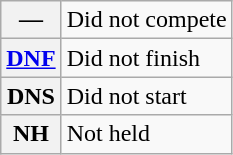<table class="wikitable">
<tr>
<th scope="row">—</th>
<td>Did not compete</td>
</tr>
<tr>
<th scope="row"><a href='#'>DNF</a></th>
<td>Did not finish</td>
</tr>
<tr>
<th scope="row">DNS</th>
<td>Did not start</td>
</tr>
<tr>
<th scope="row">NH</th>
<td>Not held</td>
</tr>
</table>
